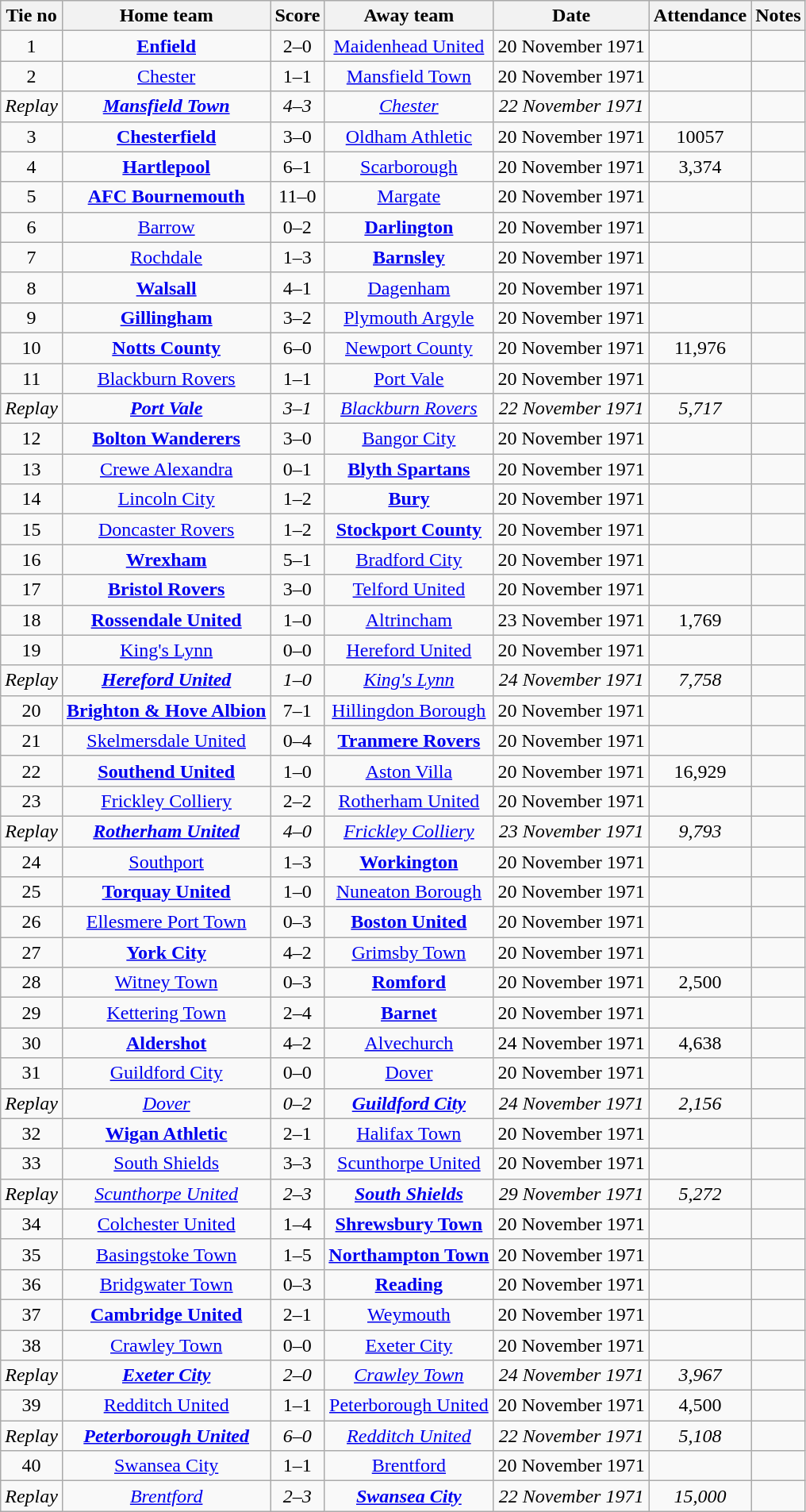<table class="wikitable" style="text-align: center">
<tr>
<th>Tie no</th>
<th>Home team</th>
<th>Score</th>
<th>Away team</th>
<th>Date</th>
<th>Attendance</th>
<th>Notes</th>
</tr>
<tr>
<td>1</td>
<td><strong><a href='#'>Enfield</a></strong></td>
<td>2–0</td>
<td><a href='#'>Maidenhead United</a></td>
<td>20 November 1971</td>
<td></td>
<td></td>
</tr>
<tr>
<td>2</td>
<td><a href='#'>Chester</a></td>
<td>1–1</td>
<td><a href='#'>Mansfield Town</a></td>
<td>20 November 1971</td>
<td></td>
<td></td>
</tr>
<tr>
<td><em>Replay</em></td>
<td><strong><em><a href='#'>Mansfield Town</a></em></strong></td>
<td><em>4–3</em></td>
<td><em><a href='#'>Chester</a></em></td>
<td><em>22 November 1971</em></td>
<td><em> </em></td>
<td></td>
</tr>
<tr>
<td>3</td>
<td><strong><a href='#'>Chesterfield</a></strong></td>
<td>3–0</td>
<td><a href='#'>Oldham Athletic</a></td>
<td>20 November 1971</td>
<td>10057</td>
<td></td>
</tr>
<tr>
<td>4</td>
<td><strong><a href='#'>Hartlepool</a></strong></td>
<td>6–1</td>
<td><a href='#'>Scarborough</a></td>
<td>20 November 1971</td>
<td>3,374</td>
<td></td>
</tr>
<tr>
<td>5</td>
<td><strong><a href='#'>AFC Bournemouth</a></strong></td>
<td>11–0</td>
<td><a href='#'>Margate</a></td>
<td>20 November 1971</td>
<td></td>
<td></td>
</tr>
<tr>
<td>6</td>
<td><a href='#'>Barrow</a></td>
<td>0–2</td>
<td><strong><a href='#'>Darlington</a></strong></td>
<td>20 November 1971</td>
<td></td>
<td></td>
</tr>
<tr>
<td>7</td>
<td><a href='#'>Rochdale</a></td>
<td>1–3</td>
<td><strong><a href='#'>Barnsley</a></strong></td>
<td>20 November 1971</td>
<td></td>
<td></td>
</tr>
<tr>
<td>8</td>
<td><strong><a href='#'>Walsall</a></strong></td>
<td>4–1</td>
<td><a href='#'>Dagenham</a></td>
<td>20 November 1971</td>
<td></td>
<td></td>
</tr>
<tr>
<td>9</td>
<td><strong><a href='#'>Gillingham</a></strong></td>
<td>3–2</td>
<td><a href='#'>Plymouth Argyle</a></td>
<td>20 November 1971</td>
<td></td>
<td></td>
</tr>
<tr>
<td>10</td>
<td><strong><a href='#'>Notts County</a></strong></td>
<td>6–0</td>
<td><a href='#'>Newport County</a></td>
<td>20 November 1971</td>
<td>11,976</td>
<td></td>
</tr>
<tr>
<td>11</td>
<td><a href='#'>Blackburn Rovers</a></td>
<td>1–1</td>
<td><a href='#'>Port Vale</a></td>
<td>20 November 1971</td>
<td></td>
<td></td>
</tr>
<tr>
<td><em>Replay</em></td>
<td><strong><em><a href='#'>Port Vale</a></em></strong></td>
<td><em>3–1</em></td>
<td><em><a href='#'>Blackburn Rovers</a></em></td>
<td><em>22 November 1971</em></td>
<td><em>5,717</em></td>
<td></td>
</tr>
<tr>
<td>12</td>
<td><strong><a href='#'>Bolton Wanderers</a></strong></td>
<td>3–0</td>
<td><a href='#'>Bangor City</a></td>
<td>20 November 1971</td>
<td></td>
<td></td>
</tr>
<tr>
<td>13</td>
<td><a href='#'>Crewe Alexandra</a></td>
<td>0–1</td>
<td><strong><a href='#'>Blyth Spartans</a></strong></td>
<td>20 November 1971</td>
<td></td>
<td></td>
</tr>
<tr>
<td>14</td>
<td><a href='#'>Lincoln City</a></td>
<td>1–2</td>
<td><strong><a href='#'>Bury</a></strong></td>
<td>20 November 1971</td>
<td></td>
<td></td>
</tr>
<tr>
<td>15</td>
<td><a href='#'>Doncaster Rovers</a></td>
<td>1–2</td>
<td><strong><a href='#'>Stockport County</a></strong></td>
<td>20 November 1971</td>
<td></td>
<td></td>
</tr>
<tr>
<td>16</td>
<td><strong><a href='#'>Wrexham</a></strong></td>
<td>5–1</td>
<td><a href='#'>Bradford City</a></td>
<td>20 November 1971</td>
<td></td>
<td></td>
</tr>
<tr>
<td>17</td>
<td><strong><a href='#'>Bristol Rovers</a></strong></td>
<td>3–0</td>
<td><a href='#'>Telford United</a></td>
<td>20 November 1971</td>
<td></td>
<td></td>
</tr>
<tr>
<td>18</td>
<td><strong><a href='#'>Rossendale United</a></strong></td>
<td>1–0</td>
<td><a href='#'>Altrincham</a></td>
<td>23 November 1971</td>
<td>1,769</td>
<td></td>
</tr>
<tr>
<td>19</td>
<td><a href='#'>King's Lynn</a></td>
<td>0–0</td>
<td><a href='#'>Hereford United</a></td>
<td>20 November 1971</td>
<td></td>
<td></td>
</tr>
<tr>
<td><em>Replay</em></td>
<td><strong><em><a href='#'>Hereford United</a></em></strong></td>
<td><em>1–0</em></td>
<td><em><a href='#'>King's Lynn</a></em></td>
<td><em>24 November 1971</em></td>
<td><em>7,758</em></td>
<td></td>
</tr>
<tr>
<td>20</td>
<td><strong><a href='#'>Brighton & Hove Albion</a></strong></td>
<td>7–1</td>
<td><a href='#'>Hillingdon Borough</a></td>
<td>20 November 1971</td>
<td></td>
<td></td>
</tr>
<tr>
<td>21</td>
<td><a href='#'>Skelmersdale United</a></td>
<td>0–4</td>
<td><strong><a href='#'>Tranmere Rovers</a></strong></td>
<td>20 November 1971</td>
<td></td>
<td></td>
</tr>
<tr>
<td>22</td>
<td><strong><a href='#'>Southend United</a></strong></td>
<td>1–0</td>
<td><a href='#'>Aston Villa</a></td>
<td>20 November 1971</td>
<td>16,929</td>
<td></td>
</tr>
<tr>
<td>23</td>
<td><a href='#'>Frickley Colliery</a></td>
<td>2–2</td>
<td><a href='#'>Rotherham United</a></td>
<td>20 November 1971</td>
<td></td>
<td></td>
</tr>
<tr>
<td><em>Replay</em></td>
<td><strong><em><a href='#'>Rotherham United</a></em></strong></td>
<td><em>4–0</em></td>
<td><em><a href='#'>Frickley Colliery</a></em></td>
<td><em>23 November 1971</em></td>
<td><em>9,793</em></td>
<td></td>
</tr>
<tr>
<td>24</td>
<td><a href='#'>Southport</a></td>
<td>1–3</td>
<td><strong><a href='#'>Workington</a></strong></td>
<td>20 November 1971</td>
<td></td>
<td></td>
</tr>
<tr>
<td>25</td>
<td><strong><a href='#'>Torquay United</a></strong></td>
<td>1–0</td>
<td><a href='#'>Nuneaton Borough</a></td>
<td>20 November 1971</td>
<td></td>
<td></td>
</tr>
<tr>
<td>26</td>
<td><a href='#'>Ellesmere Port Town</a></td>
<td>0–3</td>
<td><strong><a href='#'>Boston United</a></strong></td>
<td>20 November 1971</td>
<td></td>
<td></td>
</tr>
<tr>
<td>27</td>
<td><strong><a href='#'>York City</a></strong></td>
<td>4–2</td>
<td><a href='#'>Grimsby Town</a></td>
<td>20 November 1971</td>
<td></td>
<td></td>
</tr>
<tr>
<td>28</td>
<td><a href='#'>Witney Town</a></td>
<td>0–3</td>
<td><strong><a href='#'>Romford</a></strong></td>
<td>20 November 1971</td>
<td>2,500</td>
<td></td>
</tr>
<tr>
<td>29</td>
<td><a href='#'>Kettering Town</a></td>
<td>2–4</td>
<td><strong><a href='#'>Barnet</a></strong></td>
<td>20 November 1971</td>
<td></td>
<td></td>
</tr>
<tr>
<td>30</td>
<td><strong><a href='#'>Aldershot</a></strong></td>
<td>4–2</td>
<td><a href='#'>Alvechurch</a></td>
<td>24 November 1971</td>
<td>4,638</td>
<td></td>
</tr>
<tr>
<td>31</td>
<td><a href='#'>Guildford City</a></td>
<td>0–0</td>
<td><a href='#'>Dover</a></td>
<td>20 November 1971</td>
<td></td>
<td></td>
</tr>
<tr>
<td><em>Replay</em></td>
<td><em><a href='#'>Dover</a></em></td>
<td><em>0–2</em></td>
<td><strong><em><a href='#'>Guildford City</a></em></strong></td>
<td><em>24 November 1971</em></td>
<td><em>2,156</em></td>
<td></td>
</tr>
<tr>
<td>32</td>
<td><strong><a href='#'>Wigan Athletic</a></strong></td>
<td>2–1</td>
<td><a href='#'>Halifax Town</a></td>
<td>20 November 1971</td>
<td></td>
<td></td>
</tr>
<tr>
<td>33</td>
<td><a href='#'>South Shields</a></td>
<td>3–3</td>
<td><a href='#'>Scunthorpe United</a></td>
<td>20 November 1971</td>
<td></td>
<td></td>
</tr>
<tr>
<td><em>Replay</em></td>
<td><em><a href='#'>Scunthorpe United</a></em></td>
<td><em>2–3</em></td>
<td><strong><em><a href='#'>South Shields</a></em></strong></td>
<td><em>29 November 1971</em></td>
<td><em>5,272</em></td>
<td></td>
</tr>
<tr>
<td>34</td>
<td><a href='#'>Colchester United</a></td>
<td>1–4</td>
<td><strong><a href='#'>Shrewsbury Town</a></strong></td>
<td>20 November 1971</td>
<td></td>
<td></td>
</tr>
<tr>
<td>35</td>
<td><a href='#'>Basingstoke Town</a></td>
<td>1–5</td>
<td><strong><a href='#'>Northampton Town</a></strong></td>
<td>20 November 1971</td>
<td></td>
<td></td>
</tr>
<tr>
<td>36</td>
<td><a href='#'>Bridgwater Town</a></td>
<td>0–3</td>
<td><strong><a href='#'>Reading</a></strong></td>
<td>20 November 1971</td>
<td></td>
<td></td>
</tr>
<tr>
<td>37</td>
<td><strong><a href='#'>Cambridge United</a></strong></td>
<td>2–1</td>
<td><a href='#'>Weymouth</a></td>
<td>20 November 1971</td>
<td></td>
<td></td>
</tr>
<tr>
<td>38</td>
<td><a href='#'>Crawley Town</a></td>
<td>0–0</td>
<td><a href='#'>Exeter City</a></td>
<td>20 November 1971</td>
<td></td>
<td></td>
</tr>
<tr>
<td><em>Replay</em></td>
<td><strong><em><a href='#'>Exeter City</a></em></strong></td>
<td><em>2–0</em></td>
<td><em><a href='#'>Crawley Town</a></em></td>
<td><em>24 November 1971</em></td>
<td><em>3,967</em></td>
<td></td>
</tr>
<tr>
<td>39</td>
<td><a href='#'>Redditch United</a></td>
<td>1–1</td>
<td><a href='#'>Peterborough United</a></td>
<td>20 November 1971</td>
<td>4,500</td>
<td></td>
</tr>
<tr>
<td><em>Replay</em></td>
<td><strong><em><a href='#'>Peterborough United</a></em></strong></td>
<td><em>6–0</em></td>
<td><em><a href='#'>Redditch United</a></em></td>
<td><em>22 November 1971</em></td>
<td><em>5,108</em></td>
<td></td>
</tr>
<tr>
<td>40</td>
<td><a href='#'>Swansea City</a></td>
<td>1–1</td>
<td><a href='#'>Brentford</a></td>
<td>20 November 1971</td>
<td></td>
<td></td>
</tr>
<tr>
<td><em>Replay</em></td>
<td><em><a href='#'>Brentford</a></em></td>
<td><em>2–3</em></td>
<td><strong><em><a href='#'>Swansea City</a></em></strong></td>
<td><em>22 November 1971</em></td>
<td><em>15,000</em></td>
<td></td>
</tr>
</table>
